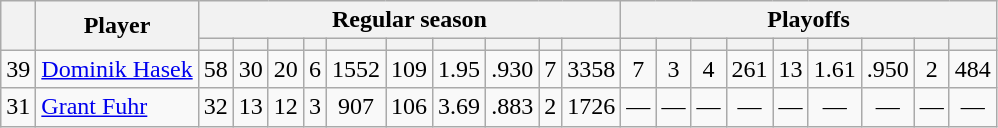<table class="wikitable plainrowheaders" style="text-align:center;">
<tr>
<th scope="col" rowspan="2"></th>
<th scope="col" rowspan="2">Player</th>
<th scope=colgroup colspan=10>Regular season</th>
<th scope=colgroup colspan=9>Playoffs</th>
</tr>
<tr>
<th scope="col"></th>
<th scope="col"></th>
<th scope="col"></th>
<th scope="col"></th>
<th scope="col"></th>
<th scope="col"></th>
<th scope="col"></th>
<th scope="col"></th>
<th scope="col"></th>
<th scope="col"></th>
<th scope="col"></th>
<th scope="col"></th>
<th scope="col"></th>
<th scope="col"></th>
<th scope="col"></th>
<th scope="col"></th>
<th scope="col"></th>
<th scope="col"></th>
<th scope="col"></th>
</tr>
<tr>
<td scope="row">39</td>
<td align="left"><a href='#'>Dominik Hasek</a></td>
<td>58</td>
<td>30</td>
<td>20</td>
<td>6</td>
<td>1552</td>
<td>109</td>
<td>1.95</td>
<td>.930</td>
<td>7</td>
<td>3358</td>
<td>7</td>
<td>3</td>
<td>4</td>
<td>261</td>
<td>13</td>
<td>1.61</td>
<td>.950</td>
<td>2</td>
<td>484</td>
</tr>
<tr>
<td scope="row">31</td>
<td align="left"><a href='#'>Grant Fuhr</a></td>
<td>32</td>
<td>13</td>
<td>12</td>
<td>3</td>
<td>907</td>
<td>106</td>
<td>3.69</td>
<td>.883</td>
<td>2</td>
<td>1726</td>
<td>—</td>
<td>—</td>
<td>—</td>
<td>—</td>
<td>—</td>
<td>—</td>
<td>—</td>
<td>—</td>
<td>—</td>
</tr>
</table>
